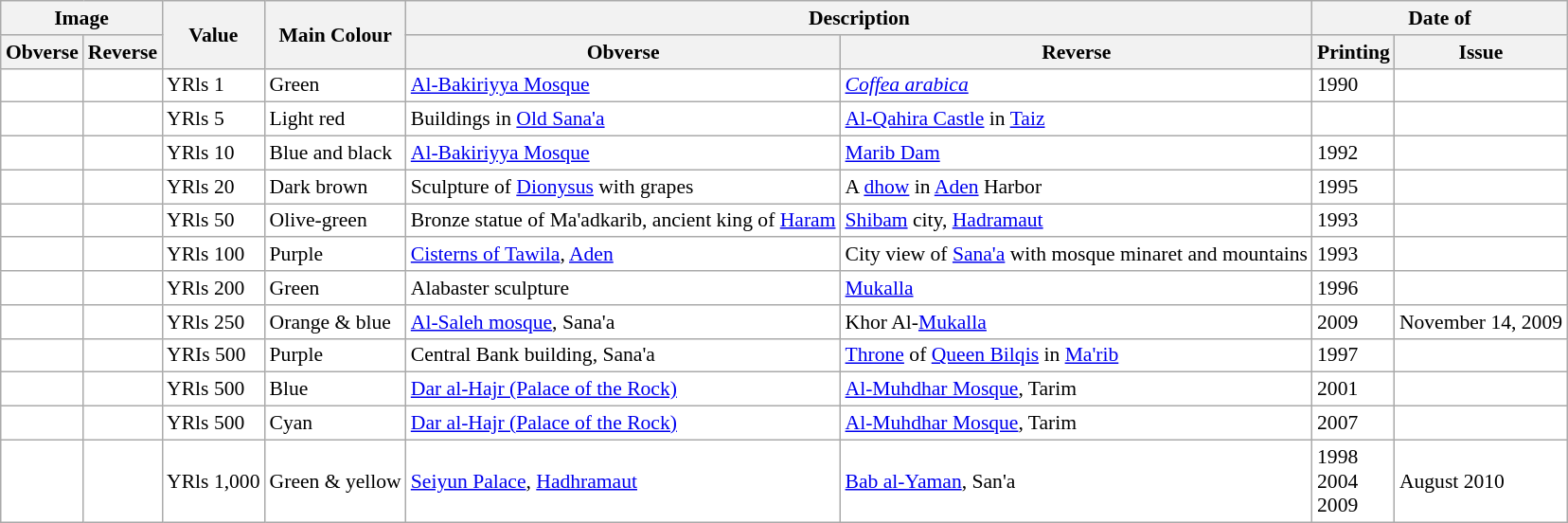<table class="wikitable" style="font-size: 90%;margin:auto;background-color:white;">
<tr>
<th colspan="2">Image</th>
<th rowspan="2">Value</th>
<th rowspan="2">Main Colour</th>
<th colspan="2">Description</th>
<th colspan="2">Date of</th>
</tr>
<tr>
<th>Obverse</th>
<th>Reverse</th>
<th>Obverse</th>
<th>Reverse</th>
<th>Printing</th>
<th>Issue</th>
</tr>
<tr>
<td></td>
<td></td>
<td>YRls 1</td>
<td>Green</td>
<td><a href='#'>Al-Bakiriyya Mosque</a></td>
<td><em><a href='#'>Coffea arabica</a></em></td>
<td>1990</td>
<td></td>
</tr>
<tr>
<td></td>
<td></td>
<td>YRls 5</td>
<td>Light red</td>
<td>Buildings in <a href='#'>Old Sana'a</a></td>
<td><a href='#'>Al-Qahira Castle</a> in <a href='#'>Taiz</a></td>
<td></td>
<td></td>
</tr>
<tr>
<td></td>
<td></td>
<td>YRls 10</td>
<td>Blue and black</td>
<td><a href='#'>Al-Bakiriyya Mosque</a></td>
<td><a href='#'>Marib Dam</a></td>
<td>1992</td>
<td></td>
</tr>
<tr>
<td></td>
<td></td>
<td>YRls 20</td>
<td>Dark brown</td>
<td>Sculpture of <a href='#'>Dionysus</a> with grapes</td>
<td>A <a href='#'>dhow</a> in <a href='#'>Aden</a> Harbor</td>
<td>1995</td>
<td></td>
</tr>
<tr>
<td></td>
<td></td>
<td>YRls 50</td>
<td>Olive-green</td>
<td>Bronze statue of Ma'adkarib, ancient king of <a href='#'>Haram</a></td>
<td><a href='#'>Shibam</a> city, <a href='#'>Hadramaut</a></td>
<td>1993</td>
<td></td>
</tr>
<tr>
<td></td>
<td></td>
<td>YRls 100</td>
<td>Purple</td>
<td><a href='#'>Cisterns of Tawila</a>, <a href='#'>Aden</a></td>
<td>City view of <a href='#'>Sana'a</a> with mosque minaret and mountains</td>
<td>1993</td>
<td></td>
</tr>
<tr>
<td></td>
<td></td>
<td>YRls 200</td>
<td>Green</td>
<td>Alabaster sculpture</td>
<td><a href='#'>Mukalla</a></td>
<td>1996</td>
<td></td>
</tr>
<tr>
<td></td>
<td></td>
<td>YRls 250</td>
<td>Orange & blue</td>
<td><a href='#'>Al-Saleh mosque</a>, Sana'a</td>
<td>Khor Al-<a href='#'>Mukalla</a></td>
<td>2009</td>
<td>November 14, 2009</td>
</tr>
<tr>
<td></td>
<td></td>
<td>YRIs 500</td>
<td>Purple</td>
<td>Central Bank building, Sana'a</td>
<td><a href='#'>Throne</a> of <a href='#'>Queen Bilqis</a> in <a href='#'>Ma'rib</a></td>
<td>1997</td>
<td></td>
</tr>
<tr>
<td></td>
<td></td>
<td>YRls 500</td>
<td>Blue</td>
<td><a href='#'>Dar al-Hajr (Palace of the Rock)</a></td>
<td><a href='#'>Al-Muhdhar Mosque</a>, Tarim</td>
<td>2001</td>
<td></td>
</tr>
<tr>
<td></td>
<td></td>
<td>YRls 500</td>
<td>Cyan</td>
<td><a href='#'>Dar al-Hajr (Palace of the Rock)</a></td>
<td><a href='#'>Al-Muhdhar Mosque</a>, Tarim</td>
<td>2007</td>
<td></td>
</tr>
<tr>
<td></td>
<td></td>
<td>YRls 1,000</td>
<td>Green & yellow</td>
<td><a href='#'>Seiyun Palace</a>, <a href='#'>Hadhramaut</a></td>
<td><a href='#'>Bab al-Yaman</a>, San'a</td>
<td>1998<br>2004<br>2009</td>
<td>August 2010</td>
</tr>
</table>
